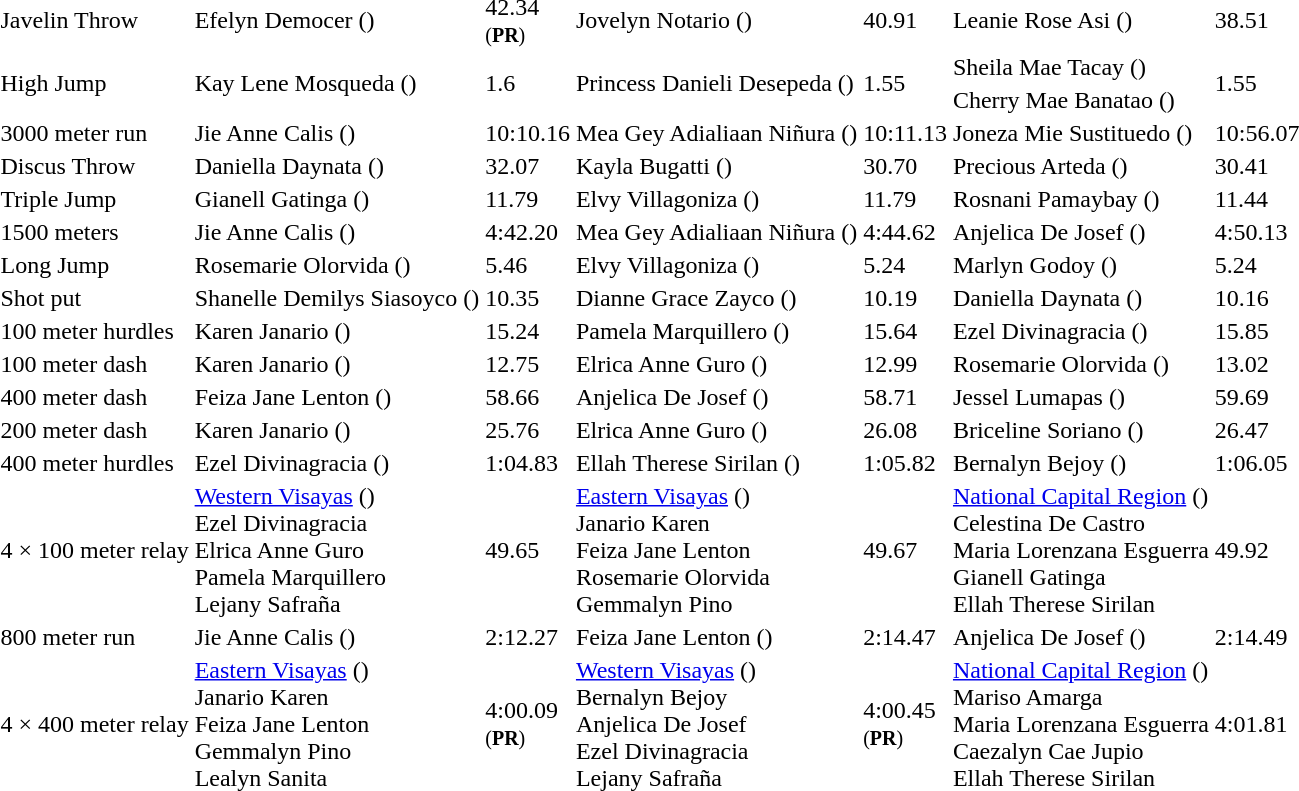<table>
<tr>
<td>Javelin Throw</td>
<td>Efelyn Democer ()</td>
<td>42.34<br><small>(<strong>PR</strong>)</small></td>
<td>Jovelyn Notario ()</td>
<td>40.91</td>
<td>Leanie Rose Asi ()</td>
<td>38.51</td>
</tr>
<tr>
<td rowspan=2>High Jump</td>
<td rowspan=2>Kay Lene Mosqueda ()</td>
<td rowspan=2>1.6<br></td>
<td rowspan=2>Princess Danieli Desepeda ()</td>
<td rowspan=2>1.55</td>
<td>Sheila Mae Tacay ()</td>
<td rowspan=2>1.55</td>
</tr>
<tr>
<td>Cherry Mae Banatao ()</td>
</tr>
<tr>
<td>3000 meter run</td>
<td>Jie Anne Calis ()</td>
<td>10:10.16</td>
<td>Mea Gey Adialiaan Niñura ()</td>
<td>10:11.13</td>
<td>Joneza Mie Sustituedo ()</td>
<td>10:56.07</td>
</tr>
<tr>
<td>Discus Throw</td>
<td>Daniella Daynata ()</td>
<td>32.07</td>
<td>Kayla Bugatti ()</td>
<td>30.70</td>
<td>Precious Arteda ()</td>
<td>30.41</td>
</tr>
<tr>
<td>Triple Jump</td>
<td>Gianell Gatinga ()</td>
<td>11.79</td>
<td>Elvy Villagoniza ()</td>
<td>11.79</td>
<td>Rosnani Pamaybay ()</td>
<td>11.44</td>
</tr>
<tr>
<td>1500 meters</td>
<td>Jie Anne Calis ()</td>
<td>4:42.20</td>
<td>Mea Gey Adialiaan Niñura ()</td>
<td>4:44.62</td>
<td>Anjelica De Josef ()</td>
<td>4:50.13</td>
</tr>
<tr>
<td>Long Jump</td>
<td>Rosemarie Olorvida ()</td>
<td>5.46</td>
<td>Elvy Villagoniza ()</td>
<td>5.24</td>
<td>Marlyn Godoy ()</td>
<td>5.24</td>
</tr>
<tr>
<td>Shot put</td>
<td>Shanelle Demilys Siasoyco ()</td>
<td>10.35</td>
<td>Dianne Grace Zayco ()</td>
<td>10.19</td>
<td>Daniella Daynata ()</td>
<td>10.16</td>
</tr>
<tr>
<td>100 meter hurdles</td>
<td>Karen Janario ()</td>
<td>15.24</td>
<td>Pamela Marquillero ()</td>
<td>15.64</td>
<td>Ezel Divinagracia ()</td>
<td>15.85</td>
</tr>
<tr>
<td>100 meter dash</td>
<td>Karen Janario ()</td>
<td>12.75</td>
<td>Elrica Anne Guro ()</td>
<td>12.99</td>
<td>Rosemarie Olorvida ()</td>
<td>13.02</td>
</tr>
<tr>
<td>400 meter dash</td>
<td>Feiza Jane Lenton ()</td>
<td>58.66</td>
<td>Anjelica De Josef ()</td>
<td>58.71</td>
<td>Jessel Lumapas ()</td>
<td>59.69</td>
</tr>
<tr>
<td>200 meter dash</td>
<td>Karen Janario ()</td>
<td>25.76</td>
<td>Elrica Anne Guro ()</td>
<td>26.08</td>
<td>Briceline Soriano ()</td>
<td>26.47</td>
</tr>
<tr>
<td>400 meter hurdles</td>
<td>Ezel Divinagracia ()</td>
<td>1:04.83</td>
<td>Ellah Therese Sirilan ()</td>
<td>1:05.82</td>
<td>Bernalyn Bejoy ()</td>
<td>1:06.05</td>
</tr>
<tr>
<td>4 × 100 meter relay</td>
<td><a href='#'>Western Visayas</a> () <br> Ezel Divinagracia <br> Elrica Anne Guro <br> Pamela Marquillero <br> Lejany Safraña</td>
<td>49.65</td>
<td><a href='#'>Eastern Visayas</a> () <br> Janario Karen <br> Feiza Jane Lenton <br> Rosemarie Olorvida <br> Gemmalyn Pino</td>
<td>49.67</td>
<td><a href='#'>National Capital Region</a> () <br> Celestina De Castro <br> Maria Lorenzana Esguerra <br> Gianell Gatinga <br> Ellah Therese Sirilan</td>
<td>49.92</td>
</tr>
<tr>
<td>800 meter run</td>
<td>Jie Anne Calis ()</td>
<td>2:12.27</td>
<td>Feiza Jane Lenton ()</td>
<td>2:14.47</td>
<td>Anjelica De Josef ()</td>
<td>2:14.49</td>
</tr>
<tr>
<td>4 × 400 meter relay</td>
<td><a href='#'>Eastern Visayas</a> () <br> Janario Karen <br> Feiza Jane Lenton <br> Gemmalyn Pino <br> Lealyn Sanita</td>
<td>4:00.09<br><small>(<strong>PR</strong>)</small></td>
<td><a href='#'>Western Visayas</a> () <br> Bernalyn Bejoy <br> Anjelica De Josef <br> Ezel Divinagracia <br> Lejany Safraña</td>
<td>4:00.45<br><small>(<strong>PR</strong>)</small></td>
<td><a href='#'>National Capital Region</a> () <br> Mariso Amarga <br> Maria Lorenzana Esguerra <br> Caezalyn Cae Jupio <br> Ellah Therese Sirilan</td>
<td>4:01.81</td>
</tr>
</table>
